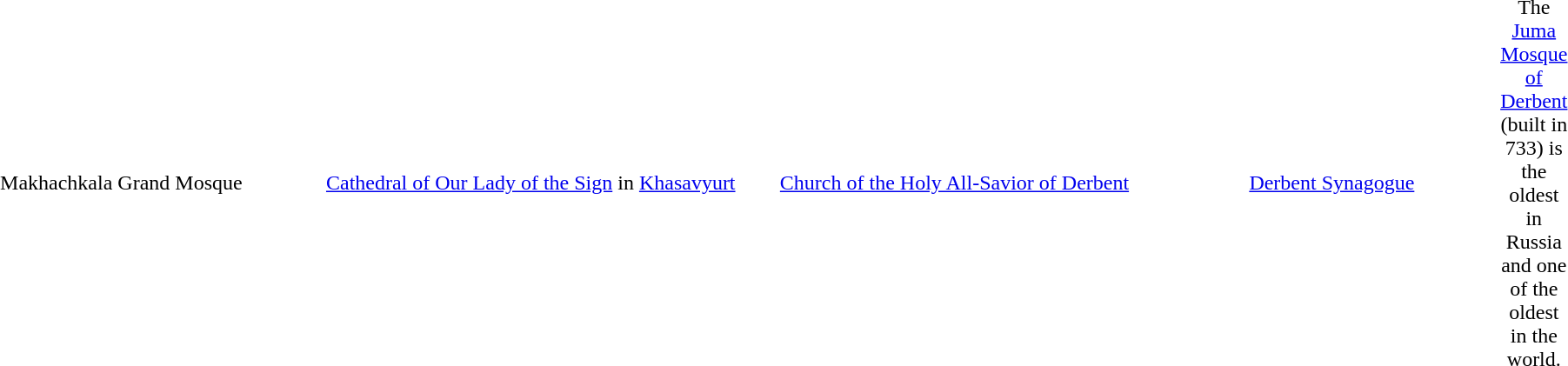<table class="graytable" style="text-align:center">
<tr>
<td width="25%"></td>
<td width="27%"></td>
<td width="27%"></td>
<td width="27%"></td>
<td width="25%"></td>
</tr>
<tr>
<td>Makhachkala Grand Mosque</td>
<td><a href='#'>Cathedral of Our Lady of the Sign</a> in <a href='#'>Khasavyurt</a></td>
<td><a href='#'>Church of the Holy All-Savior of Derbent</a></td>
<td><a href='#'>Derbent Synagogue</a></td>
<td>The <a href='#'>Juma Mosque of Derbent</a> (built in 733) is the oldest in Russia and one of the oldest in the world.</td>
</tr>
</table>
